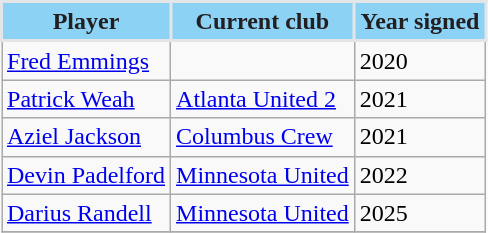<table class="wikitable" style="text-align:center">
<tr>
<th style="background:#8CD2F4; color:#231F20; border:2px solid #E4E5E6;">Player</th>
<th style="background:#8CD2F4; color:#231F20; border:2px solid #E4E5E6;">Current club</th>
<th style="background:#8CD2F4; color:#231F20; border:2px solid #E4E5E6;">Year signed</th>
</tr>
<tr>
<td align=left> <a href='#'>Fred Emmings</a></td>
<td align=left></td>
<td align=left>2020</td>
</tr>
<tr>
<td align=left> <a href='#'>Patrick Weah</a></td>
<td align=left> <a href='#'>Atlanta United 2</a></td>
<td align=left>2021</td>
</tr>
<tr>
<td align=left> <a href='#'>Aziel Jackson</a></td>
<td align=left> <a href='#'>Columbus Crew</a></td>
<td align=left>2021</td>
</tr>
<tr>
<td align=left> <a href='#'>Devin Padelford</a></td>
<td align=left> <a href='#'>Minnesota United</a></td>
<td align=left>2022</td>
</tr>
<tr>
<td align=left> <a href='#'>Darius Randell</a></td>
<td align=left> <a href='#'>Minnesota United</a></td>
<td align=left>2025</td>
</tr>
<tr>
</tr>
</table>
